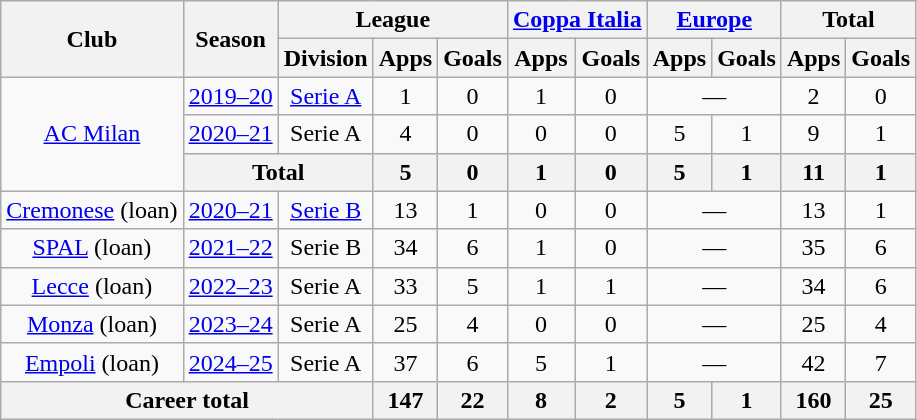<table class="wikitable" style="text-align:center">
<tr>
<th rowspan="2">Club</th>
<th rowspan="2">Season</th>
<th colspan="3">League</th>
<th colspan="2"><a href='#'>Coppa Italia</a></th>
<th colspan="2"><a href='#'>Europe</a></th>
<th colspan="2">Total</th>
</tr>
<tr>
<th>Division</th>
<th>Apps</th>
<th>Goals</th>
<th>Apps</th>
<th>Goals</th>
<th>Apps</th>
<th>Goals</th>
<th>Apps</th>
<th>Goals</th>
</tr>
<tr>
<td rowspan="3"><a href='#'>AC Milan</a></td>
<td><a href='#'>2019–20</a></td>
<td><a href='#'>Serie A</a></td>
<td>1</td>
<td>0</td>
<td>1</td>
<td>0</td>
<td colspan="2">—</td>
<td>2</td>
<td>0</td>
</tr>
<tr>
<td><a href='#'>2020–21</a></td>
<td>Serie A</td>
<td>4</td>
<td>0</td>
<td>0</td>
<td>0</td>
<td>5</td>
<td>1</td>
<td>9</td>
<td>1</td>
</tr>
<tr>
<th colspan="2">Total</th>
<th>5</th>
<th>0</th>
<th>1</th>
<th>0</th>
<th>5</th>
<th>1</th>
<th>11</th>
<th>1</th>
</tr>
<tr>
<td><a href='#'>Cremonese</a> (loan)</td>
<td><a href='#'>2020–21</a></td>
<td><a href='#'>Serie B</a></td>
<td>13</td>
<td>1</td>
<td>0</td>
<td>0</td>
<td colspan="2">—</td>
<td>13</td>
<td>1</td>
</tr>
<tr>
<td><a href='#'>SPAL</a> (loan)</td>
<td><a href='#'>2021–22</a></td>
<td>Serie B</td>
<td>34</td>
<td>6</td>
<td>1</td>
<td>0</td>
<td colspan="2">—</td>
<td>35</td>
<td>6</td>
</tr>
<tr>
<td><a href='#'>Lecce</a> (loan)</td>
<td><a href='#'>2022–23</a></td>
<td>Serie A</td>
<td>33</td>
<td>5</td>
<td>1</td>
<td>1</td>
<td colspan="2">—</td>
<td>34</td>
<td>6</td>
</tr>
<tr>
<td><a href='#'>Monza</a> (loan)</td>
<td><a href='#'>2023–24</a></td>
<td>Serie A</td>
<td>25</td>
<td>4</td>
<td>0</td>
<td>0</td>
<td colspan="2">—</td>
<td>25</td>
<td>4</td>
</tr>
<tr>
<td><a href='#'>Empoli</a> (loan)</td>
<td><a href='#'>2024–25</a></td>
<td>Serie A</td>
<td>37</td>
<td>6</td>
<td>5</td>
<td>1</td>
<td colspan="2">—</td>
<td>42</td>
<td>7</td>
</tr>
<tr>
<th colspan="3">Career total</th>
<th>147</th>
<th>22</th>
<th>8</th>
<th>2</th>
<th>5</th>
<th>1</th>
<th>160</th>
<th>25</th>
</tr>
</table>
